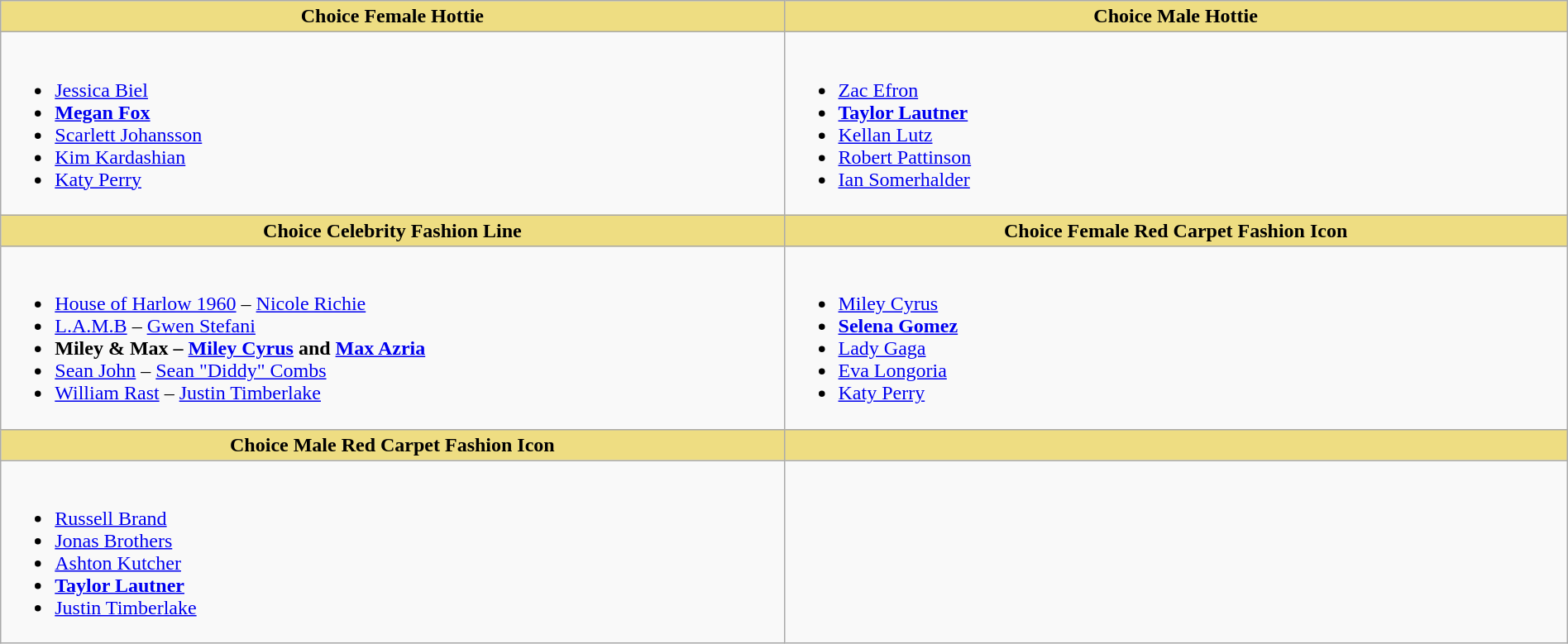<table class="wikitable" style="width:100%">
<tr>
<th style="background:#EEDD82; width:50%">Choice Female Hottie</th>
<th style="background:#EEDD82; width:50%">Choice Male Hottie</th>
</tr>
<tr>
<td valign="top"><br><ul><li><a href='#'>Jessica Biel</a></li><li><strong><a href='#'>Megan Fox</a></strong></li><li><a href='#'>Scarlett Johansson</a></li><li><a href='#'>Kim Kardashian</a></li><li><a href='#'>Katy Perry</a></li></ul></td>
<td valign="top"><br><ul><li><a href='#'>Zac Efron</a></li><li><strong><a href='#'>Taylor Lautner</a></strong></li><li><a href='#'>Kellan Lutz</a></li><li><a href='#'>Robert Pattinson</a></li><li><a href='#'>Ian Somerhalder</a></li></ul></td>
</tr>
<tr>
<th style="background:#EEDD82;">Choice Celebrity Fashion Line</th>
<th style="background:#EEDD82;">Choice Female Red Carpet Fashion Icon</th>
</tr>
<tr>
<td valign="top"><br><ul><li><a href='#'>House of Harlow 1960</a> – <a href='#'>Nicole Richie</a></li><li><a href='#'>L.A.M.B</a> – <a href='#'>Gwen Stefani</a></li><li><strong>Miley & Max – <a href='#'>Miley Cyrus</a> and <a href='#'>Max Azria</a></strong></li><li><a href='#'>Sean John</a> – <a href='#'>Sean "Diddy" Combs</a></li><li><a href='#'>William Rast</a> – <a href='#'>Justin Timberlake</a></li></ul></td>
<td valign="top"><br><ul><li><a href='#'>Miley Cyrus</a></li><li><strong><a href='#'>Selena Gomez</a></strong></li><li><a href='#'>Lady Gaga</a></li><li><a href='#'>Eva Longoria</a></li><li><a href='#'>Katy Perry</a></li></ul></td>
</tr>
<tr>
<th style="background:#EEDD82; width:50%">Choice Male Red Carpet Fashion Icon</th>
<th style="background:#EEDD82; width:50%"></th>
</tr>
<tr>
<td valign="top"><br><ul><li><a href='#'>Russell Brand</a></li><li><a href='#'>Jonas Brothers</a></li><li><a href='#'>Ashton Kutcher</a></li><li><strong><a href='#'>Taylor Lautner</a></strong></li><li><a href='#'>Justin Timberlake</a></li></ul></td>
<td valign="top"></td>
</tr>
</table>
